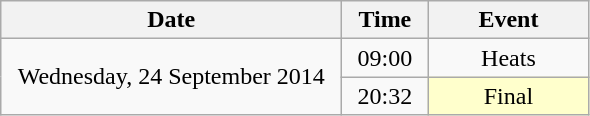<table class = "wikitable" style="text-align:center;">
<tr>
<th width=220>Date</th>
<th width=50>Time</th>
<th width=100>Event</th>
</tr>
<tr>
<td rowspan=2>Wednesday, 24 September 2014</td>
<td>09:00</td>
<td>Heats</td>
</tr>
<tr>
<td>20:32</td>
<td bgcolor=ffffcc>Final</td>
</tr>
</table>
